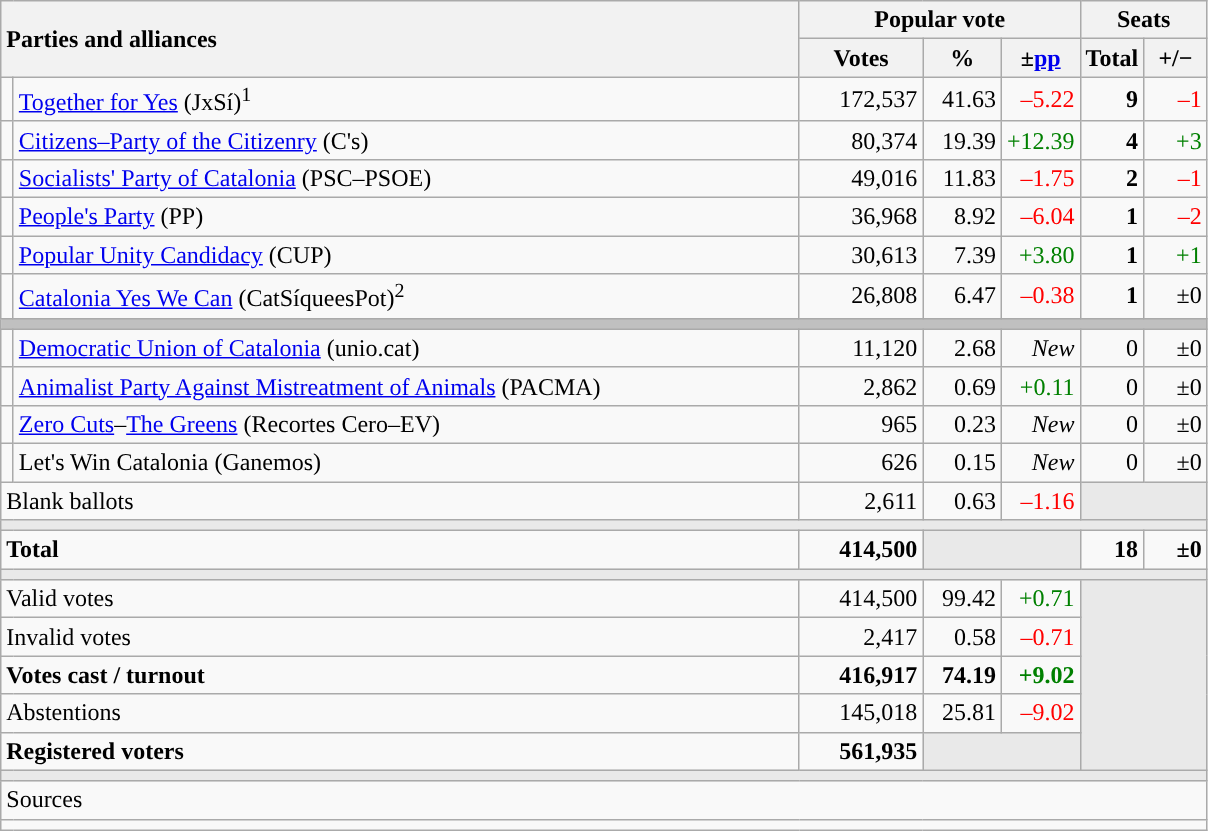<table class="wikitable" style="text-align:right;">
<tr>
<th style="text-align:left;" rowspan="2" colspan="2" width="525">Parties and alliances</th>
<th colspan="3">Popular vote</th>
<th colspan="2">Seats</th>
</tr>
<tr>
<th width="75">Votes</th>
<th width="45">%</th>
<th width="45">±<a href='#'>pp</a></th>
<th width="35">Total</th>
<th width="35">+/−</th>
</tr>
<tr>
<td width="1" style="color:inherit;background:"></td>
<td align="left"><a href='#'>Together for Yes</a> (JxSí)<sup>1</sup></td>
<td>172,537</td>
<td>41.63</td>
<td style="color:red;">–5.22</td>
<td><strong>9</strong></td>
<td style="color:red;">–1</td>
</tr>
<tr>
<td style="color:inherit;background:"></td>
<td align="left"><a href='#'>Citizens–Party of the Citizenry</a> (C's)</td>
<td>80,374</td>
<td>19.39</td>
<td style="color:green;">+12.39</td>
<td><strong>4</strong></td>
<td style="color:green;">+3</td>
</tr>
<tr>
<td style="color:inherit;background:"></td>
<td align="left"><a href='#'>Socialists' Party of Catalonia</a> (PSC–PSOE)</td>
<td>49,016</td>
<td>11.83</td>
<td style="color:red;">–1.75</td>
<td><strong>2</strong></td>
<td style="color:red;">–1</td>
</tr>
<tr>
<td style="color:inherit;background:"></td>
<td align="left"><a href='#'>People's Party</a> (PP)</td>
<td>36,968</td>
<td>8.92</td>
<td style="color:red;">–6.04</td>
<td><strong>1</strong></td>
<td style="color:red;">–2</td>
</tr>
<tr>
<td style="color:inherit;background:"></td>
<td align="left"><a href='#'>Popular Unity Candidacy</a> (CUP)</td>
<td>30,613</td>
<td>7.39</td>
<td style="color:green;">+3.80</td>
<td><strong>1</strong></td>
<td style="color:green;">+1</td>
</tr>
<tr>
<td style="color:inherit;background:"></td>
<td align="left"><a href='#'>Catalonia Yes We Can</a> (CatSíqueesPot)<sup>2</sup></td>
<td>26,808</td>
<td>6.47</td>
<td style="color:red;">–0.38</td>
<td><strong>1</strong></td>
<td>±0</td>
</tr>
<tr>
<td colspan="7" bgcolor="#C0C0C0"></td>
</tr>
<tr>
<td style="color:inherit;background:"></td>
<td align="left"><a href='#'>Democratic Union of Catalonia</a> (unio.cat)</td>
<td>11,120</td>
<td>2.68</td>
<td><em>New</em></td>
<td>0</td>
<td>±0</td>
</tr>
<tr>
<td style="color:inherit;background:"></td>
<td align="left"><a href='#'>Animalist Party Against Mistreatment of Animals</a> (PACMA)</td>
<td>2,862</td>
<td>0.69</td>
<td style="color:green;">+0.11</td>
<td>0</td>
<td>±0</td>
</tr>
<tr>
<td style="color:inherit;background:"></td>
<td align="left"><a href='#'>Zero Cuts</a>–<a href='#'>The Greens</a> (Recortes Cero–EV)</td>
<td>965</td>
<td>0.23</td>
<td><em>New</em></td>
<td>0</td>
<td>±0</td>
</tr>
<tr>
<td style="color:inherit;background:"></td>
<td align="left">Let's Win Catalonia (Ganemos)</td>
<td>626</td>
<td>0.15</td>
<td><em>New</em></td>
<td>0</td>
<td>±0</td>
</tr>
<tr>
<td align="left" colspan="2">Blank ballots</td>
<td>2,611</td>
<td>0.63</td>
<td style="color:red;">–1.16</td>
<td bgcolor="#E9E9E9" colspan="2"></td>
</tr>
<tr>
<td colspan="7" bgcolor="#E9E9E9"></td>
</tr>
<tr style="font-weight:bold;">
<td align="left" colspan="2">Total</td>
<td>414,500</td>
<td bgcolor="#E9E9E9" colspan="2"></td>
<td>18</td>
<td>±0</td>
</tr>
<tr>
<td colspan="7" bgcolor="#E9E9E9"></td>
</tr>
<tr>
<td align="left" colspan="2">Valid votes</td>
<td>414,500</td>
<td>99.42</td>
<td style="color:green;">+0.71</td>
<td bgcolor="#E9E9E9" colspan="2" rowspan="5"></td>
</tr>
<tr>
<td align="left" colspan="2">Invalid votes</td>
<td>2,417</td>
<td>0.58</td>
<td style="color:red;">–0.71</td>
</tr>
<tr style="font-weight:bold;">
<td align="left" colspan="2">Votes cast / turnout</td>
<td>416,917</td>
<td>74.19</td>
<td style="color:green;">+9.02</td>
</tr>
<tr>
<td align="left" colspan="2">Abstentions</td>
<td>145,018</td>
<td>25.81</td>
<td style="color:red;">–9.02</td>
</tr>
<tr style="font-weight:bold;">
<td align="left" colspan="2">Registered voters</td>
<td>561,935</td>
<td bgcolor="#E9E9E9" colspan="2"></td>
</tr>
<tr>
<td colspan="7" bgcolor="#E9E9E9"></td>
</tr>
<tr>
<td align="left" colspan="7">Sources</td>
</tr>
<tr>
<td colspan="7" style="text-align:left; max-width:790px;"></td>
</tr>
</table>
